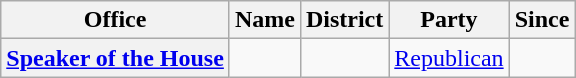<table class="sortable wikitable plainrowheaders">
<tr>
<th>Office</th>
<th>Name</th>
<th>District</th>
<th>Party</th>
<th>Since</th>
</tr>
<tr>
<th scope="row"><a href='#'>Speaker of the House</a></th>
<td></td>
<td></td>
<td><a href='#'>Republican</a></td>
<td><br></td>
</tr>
</table>
